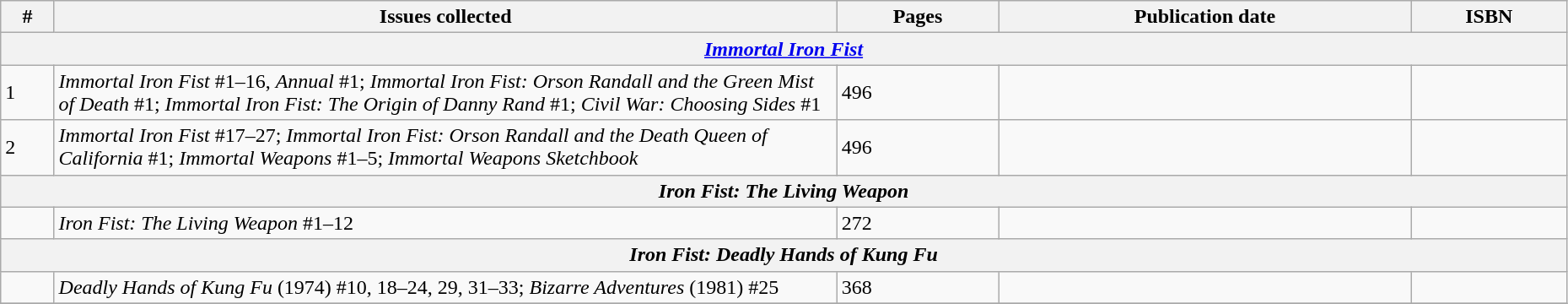<table class="wikitable sortable" width=98%>
<tr>
<th class="unsortable">#</th>
<th class="unsortable" width="50%">Issues collected</th>
<th>Pages</th>
<th>Publication date</th>
<th class="unsortable">ISBN</th>
</tr>
<tr>
<th colspan="5"><strong><em><a href='#'>Immortal Iron Fist</a></em></strong></th>
</tr>
<tr>
<td>1</td>
<td><em>Immortal Iron Fist</em> #1–16, <em>Annual</em> #1; <em>Immortal Iron Fist: Orson Randall and the Green Mist of Death</em> #1; <em>Immortal Iron Fist: The Origin of Danny Rand</em> #1; <em>Civil War: Choosing Sides</em> #1</td>
<td>496</td>
<td></td>
<td></td>
</tr>
<tr>
<td>2</td>
<td><em>Immortal Iron Fist</em> #17–27; <em>Immortal Iron Fist: Orson Randall and the Death Queen of California</em> #1; <em>Immortal Weapons</em> #1–5; <em>Immortal Weapons Sketchbook</em></td>
<td>496</td>
<td></td>
<td></td>
</tr>
<tr>
<th colspan="5"><strong><em>Iron Fist: The Living Weapon</em></strong></th>
</tr>
<tr>
<td></td>
<td><em>Iron Fist: The Living Weapon</em> #1–12</td>
<td>272</td>
<td></td>
<td></td>
</tr>
<tr>
<th colspan="5"><strong><em>Iron Fist: Deadly Hands of Kung Fu</em></strong></th>
</tr>
<tr>
<td></td>
<td><em>Deadly Hands of Kung Fu</em> (1974) #10, 18–24, 29, 31–33; <em>Bizarre Adventures</em> (1981) #25</td>
<td>368</td>
<td></td>
<td></td>
</tr>
<tr>
</tr>
</table>
